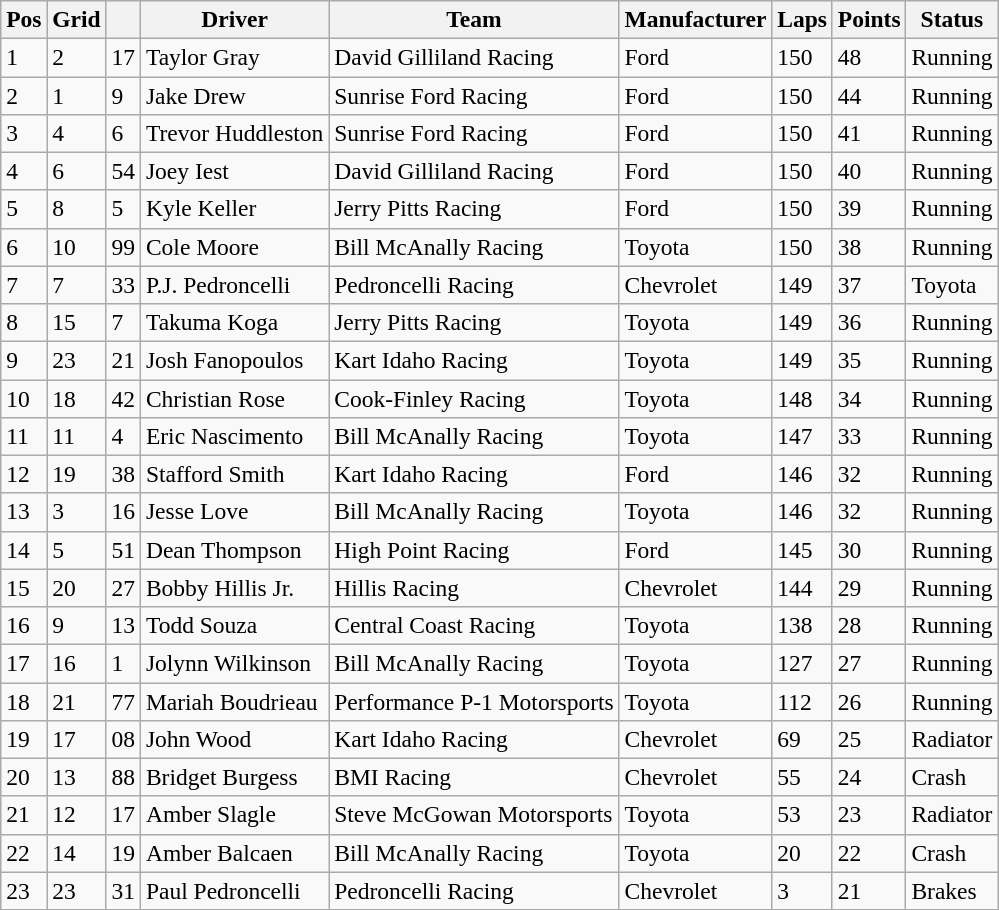<table class="wikitable" style="font-size:98%">
<tr>
<th>Pos</th>
<th>Grid</th>
<th></th>
<th>Driver</th>
<th>Team</th>
<th>Manufacturer</th>
<th>Laps</th>
<th>Points</th>
<th>Status</th>
</tr>
<tr>
<td>1</td>
<td>2</td>
<td>17</td>
<td>Taylor Gray</td>
<td>David Gilliland Racing</td>
<td>Ford</td>
<td>150</td>
<td>48</td>
<td>Running</td>
</tr>
<tr>
<td>2</td>
<td>1</td>
<td>9</td>
<td>Jake Drew</td>
<td>Sunrise Ford Racing</td>
<td>Ford</td>
<td>150</td>
<td>44</td>
<td>Running</td>
</tr>
<tr>
<td>3</td>
<td>4</td>
<td>6</td>
<td>Trevor Huddleston</td>
<td>Sunrise Ford Racing</td>
<td>Ford</td>
<td>150</td>
<td>41</td>
<td>Running</td>
</tr>
<tr>
<td>4</td>
<td>6</td>
<td>54</td>
<td>Joey Iest</td>
<td>David Gilliland Racing</td>
<td>Ford</td>
<td>150</td>
<td>40</td>
<td>Running</td>
</tr>
<tr>
<td>5</td>
<td>8</td>
<td>5</td>
<td>Kyle Keller</td>
<td>Jerry Pitts Racing</td>
<td>Ford</td>
<td>150</td>
<td>39</td>
<td>Running</td>
</tr>
<tr>
<td>6</td>
<td>10</td>
<td>99</td>
<td>Cole Moore</td>
<td>Bill McAnally Racing</td>
<td>Toyota</td>
<td>150</td>
<td>38</td>
<td>Running</td>
</tr>
<tr>
<td>7</td>
<td>7</td>
<td>33</td>
<td>P.J. Pedroncelli</td>
<td>Pedroncelli Racing</td>
<td>Chevrolet</td>
<td>149</td>
<td>37</td>
<td>Toyota</td>
</tr>
<tr>
<td>8</td>
<td>15</td>
<td>7</td>
<td>Takuma Koga</td>
<td>Jerry Pitts Racing</td>
<td>Toyota</td>
<td>149</td>
<td>36</td>
<td>Running</td>
</tr>
<tr>
<td>9</td>
<td>23</td>
<td>21</td>
<td>Josh Fanopoulos</td>
<td>Kart Idaho Racing</td>
<td>Toyota</td>
<td>149</td>
<td>35</td>
<td>Running</td>
</tr>
<tr>
<td>10</td>
<td>18</td>
<td>42</td>
<td>Christian Rose</td>
<td>Cook-Finley Racing</td>
<td>Toyota</td>
<td>148</td>
<td>34</td>
<td>Running</td>
</tr>
<tr>
<td>11</td>
<td>11</td>
<td>4</td>
<td>Eric Nascimento</td>
<td>Bill McAnally Racing</td>
<td>Toyota</td>
<td>147</td>
<td>33</td>
<td>Running</td>
</tr>
<tr>
<td>12</td>
<td>19</td>
<td>38</td>
<td>Stafford Smith</td>
<td>Kart Idaho Racing</td>
<td>Ford</td>
<td>146</td>
<td>32</td>
<td>Running</td>
</tr>
<tr>
<td>13</td>
<td>3</td>
<td>16</td>
<td>Jesse Love</td>
<td>Bill McAnally Racing</td>
<td>Toyota</td>
<td>146</td>
<td>32</td>
<td>Running</td>
</tr>
<tr>
<td>14</td>
<td>5</td>
<td>51</td>
<td>Dean Thompson</td>
<td>High Point Racing</td>
<td>Ford</td>
<td>145</td>
<td>30</td>
<td>Running</td>
</tr>
<tr>
<td>15</td>
<td>20</td>
<td>27</td>
<td>Bobby Hillis Jr.</td>
<td>Hillis Racing</td>
<td>Chevrolet</td>
<td>144</td>
<td>29</td>
<td>Running</td>
</tr>
<tr>
<td>16</td>
<td>9</td>
<td>13</td>
<td>Todd Souza</td>
<td>Central Coast Racing</td>
<td>Toyota</td>
<td>138</td>
<td>28</td>
<td>Running</td>
</tr>
<tr>
<td>17</td>
<td>16</td>
<td>1</td>
<td>Jolynn Wilkinson</td>
<td>Bill McAnally Racing</td>
<td>Toyota</td>
<td>127</td>
<td>27</td>
<td>Running</td>
</tr>
<tr>
<td>18</td>
<td>21</td>
<td>77</td>
<td>Mariah Boudrieau</td>
<td>Performance P-1 Motorsports</td>
<td>Toyota</td>
<td>112</td>
<td>26</td>
<td>Running</td>
</tr>
<tr>
<td>19</td>
<td>17</td>
<td>08</td>
<td>John Wood</td>
<td>Kart Idaho Racing</td>
<td>Chevrolet</td>
<td>69</td>
<td>25</td>
<td>Radiator</td>
</tr>
<tr>
<td>20</td>
<td>13</td>
<td>88</td>
<td>Bridget Burgess</td>
<td>BMI Racing</td>
<td>Chevrolet</td>
<td>55</td>
<td>24</td>
<td>Crash</td>
</tr>
<tr>
<td>21</td>
<td>12</td>
<td>17</td>
<td>Amber Slagle</td>
<td>Steve McGowan Motorsports</td>
<td>Toyota</td>
<td>53</td>
<td>23</td>
<td>Radiator</td>
</tr>
<tr>
<td>22</td>
<td>14</td>
<td>19</td>
<td>Amber Balcaen</td>
<td>Bill McAnally Racing</td>
<td>Toyota</td>
<td>20</td>
<td>22</td>
<td>Crash</td>
</tr>
<tr>
<td>23</td>
<td>23</td>
<td>31</td>
<td>Paul Pedroncelli</td>
<td>Pedroncelli Racing</td>
<td>Chevrolet</td>
<td>3</td>
<td>21</td>
<td>Brakes</td>
</tr>
<tr>
</tr>
</table>
